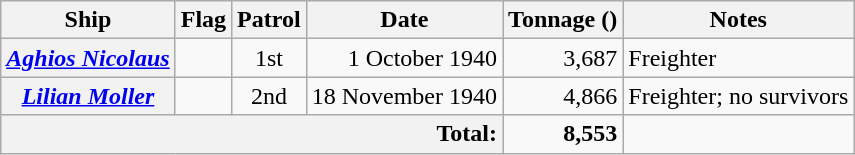<table class="wikitable plainrowheaders">
<tr>
<th scope="col">Ship</th>
<th scope="col">Flag</th>
<th scope="col">Patrol</th>
<th scope="col">Date</th>
<th scope="col">Tonnage ()</th>
<th scope="col">Notes</th>
</tr>
<tr>
<th scope="row"><em><a href='#'>Aghios Nicolaus</a></em></th>
<td></td>
<td style="text-align: center;">1st</td>
<td style="text-align: right;">1 October 1940</td>
<td style="text-align: right;">3,687</td>
<td>Freighter</td>
</tr>
<tr>
<th scope="row"><em><a href='#'>Lilian Moller</a></em></th>
<td></td>
<td style="text-align: center;">2nd</td>
<td style="text-align: right;">18 November 1940</td>
<td style="text-align: right;">4,866</td>
<td>Freighter; no survivors</td>
</tr>
<tr class="sortbottom">
<th scope="row" colspan=4 style="text-align: right; font-weight: bold;">Total:</th>
<td style="text-align: right; font-weight: bold;">8,553</td>
<td></td>
</tr>
</table>
